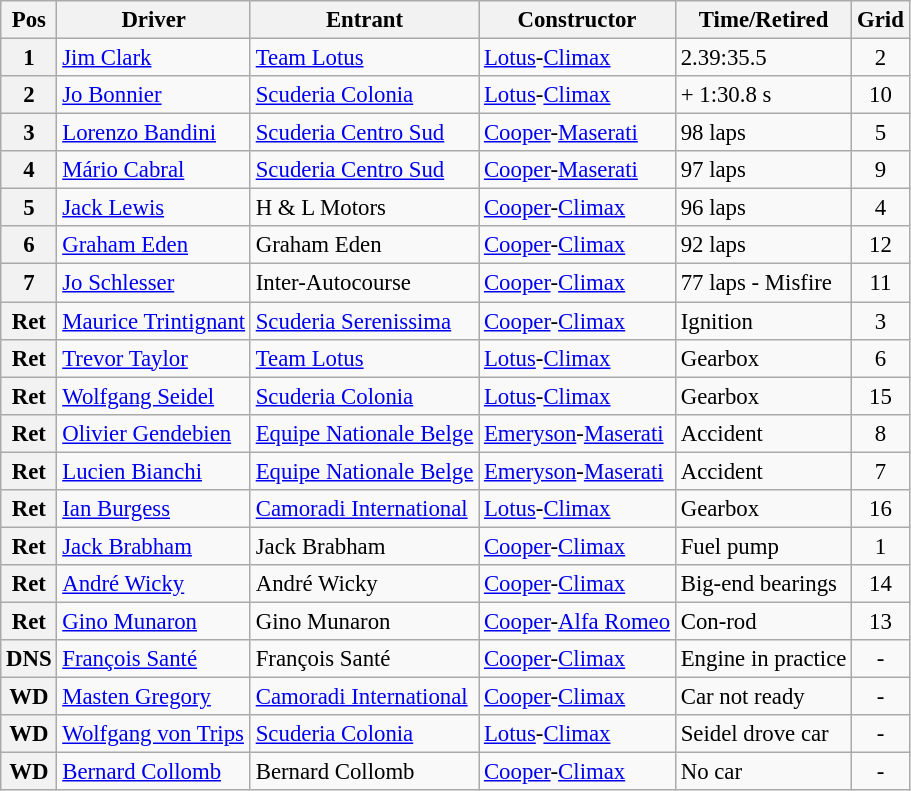<table class="wikitable" style="font-size: 95%;">
<tr>
<th>Pos</th>
<th>Driver</th>
<th>Entrant</th>
<th>Constructor</th>
<th>Time/Retired</th>
<th>Grid</th>
</tr>
<tr>
<th>1</th>
<td> <a href='#'>Jim Clark</a></td>
<td><a href='#'>Team Lotus</a></td>
<td><a href='#'>Lotus</a>-<a href='#'>Climax</a></td>
<td>2.39:35.5</td>
<td style="text-align:center">2</td>
</tr>
<tr>
<th>2</th>
<td> <a href='#'>Jo Bonnier</a></td>
<td><a href='#'>Scuderia Colonia</a></td>
<td><a href='#'>Lotus</a>-<a href='#'>Climax</a></td>
<td>+ 1:30.8 s</td>
<td style="text-align:center">10</td>
</tr>
<tr>
<th>3</th>
<td> <a href='#'>Lorenzo Bandini</a></td>
<td><a href='#'>Scuderia Centro Sud</a></td>
<td><a href='#'>Cooper</a>-<a href='#'>Maserati</a></td>
<td>98 laps</td>
<td style="text-align:center">5</td>
</tr>
<tr>
<th>4</th>
<td> <a href='#'>Mário Cabral</a></td>
<td><a href='#'>Scuderia Centro Sud</a></td>
<td><a href='#'>Cooper</a>-<a href='#'>Maserati</a></td>
<td>97 laps</td>
<td style="text-align:center">9</td>
</tr>
<tr>
<th>5</th>
<td> <a href='#'>Jack Lewis</a></td>
<td>H & L Motors</td>
<td><a href='#'>Cooper</a>-<a href='#'>Climax</a></td>
<td>96 laps</td>
<td style="text-align:center">4</td>
</tr>
<tr>
<th>6</th>
<td> <a href='#'>Graham Eden</a></td>
<td>Graham Eden</td>
<td><a href='#'>Cooper</a>-<a href='#'>Climax</a></td>
<td>92 laps</td>
<td style="text-align:center">12</td>
</tr>
<tr>
<th>7</th>
<td> <a href='#'>Jo Schlesser</a></td>
<td>Inter-Autocourse</td>
<td><a href='#'>Cooper</a>-<a href='#'>Climax</a></td>
<td>77 laps - Misfire</td>
<td style="text-align:center">11</td>
</tr>
<tr>
<th>Ret</th>
<td> <a href='#'>Maurice Trintignant</a></td>
<td><a href='#'>Scuderia Serenissima</a></td>
<td><a href='#'>Cooper</a>-<a href='#'>Climax</a></td>
<td>Ignition</td>
<td style="text-align:center">3</td>
</tr>
<tr>
<th>Ret</th>
<td> <a href='#'>Trevor Taylor</a></td>
<td><a href='#'>Team Lotus</a></td>
<td><a href='#'>Lotus</a>-<a href='#'>Climax</a></td>
<td>Gearbox</td>
<td style="text-align:center">6</td>
</tr>
<tr>
<th>Ret</th>
<td> <a href='#'>Wolfgang Seidel</a></td>
<td><a href='#'>Scuderia Colonia</a></td>
<td><a href='#'>Lotus</a>-<a href='#'>Climax</a></td>
<td>Gearbox</td>
<td style="text-align:center">15</td>
</tr>
<tr>
<th>Ret</th>
<td> <a href='#'>Olivier Gendebien</a></td>
<td><a href='#'>Equipe Nationale Belge</a></td>
<td><a href='#'>Emeryson</a>-<a href='#'>Maserati</a></td>
<td>Accident</td>
<td style="text-align:center">8</td>
</tr>
<tr>
<th>Ret</th>
<td> <a href='#'>Lucien Bianchi</a></td>
<td><a href='#'>Equipe Nationale Belge</a></td>
<td><a href='#'>Emeryson</a>-<a href='#'>Maserati</a></td>
<td>Accident</td>
<td style="text-align:center">7</td>
</tr>
<tr>
<th>Ret</th>
<td> <a href='#'>Ian Burgess</a></td>
<td><a href='#'>Camoradi International</a></td>
<td><a href='#'>Lotus</a>-<a href='#'>Climax</a></td>
<td>Gearbox</td>
<td style="text-align:center">16</td>
</tr>
<tr>
<th>Ret</th>
<td> <a href='#'>Jack Brabham</a></td>
<td>Jack Brabham</td>
<td><a href='#'>Cooper</a>-<a href='#'>Climax</a></td>
<td>Fuel pump</td>
<td style="text-align:center">1</td>
</tr>
<tr>
<th>Ret</th>
<td> <a href='#'>André Wicky</a></td>
<td>André Wicky</td>
<td><a href='#'>Cooper</a>-<a href='#'>Climax</a></td>
<td>Big-end bearings</td>
<td style="text-align:center">14</td>
</tr>
<tr>
<th>Ret</th>
<td> <a href='#'>Gino Munaron</a></td>
<td>Gino Munaron</td>
<td><a href='#'>Cooper</a>-<a href='#'>Alfa Romeo</a></td>
<td>Con-rod</td>
<td style="text-align:center">13</td>
</tr>
<tr>
<th>DNS</th>
<td> <a href='#'>François Santé</a></td>
<td>François Santé</td>
<td><a href='#'>Cooper</a>-<a href='#'>Climax</a></td>
<td>Engine in practice</td>
<td style="text-align:center">-</td>
</tr>
<tr>
<th>WD</th>
<td> <a href='#'>Masten Gregory</a></td>
<td><a href='#'>Camoradi International</a></td>
<td><a href='#'>Cooper</a>-<a href='#'>Climax</a></td>
<td>Car not ready</td>
<td style="text-align:center">-</td>
</tr>
<tr>
<th>WD</th>
<td> <a href='#'>Wolfgang von Trips</a></td>
<td><a href='#'>Scuderia Colonia</a></td>
<td><a href='#'>Lotus</a>-<a href='#'>Climax</a></td>
<td>Seidel drove car</td>
<td style="text-align:center">-</td>
</tr>
<tr>
<th>WD</th>
<td> <a href='#'>Bernard Collomb</a></td>
<td>Bernard Collomb</td>
<td><a href='#'>Cooper</a>-<a href='#'>Climax</a></td>
<td>No car</td>
<td style="text-align:center">-</td>
</tr>
</table>
